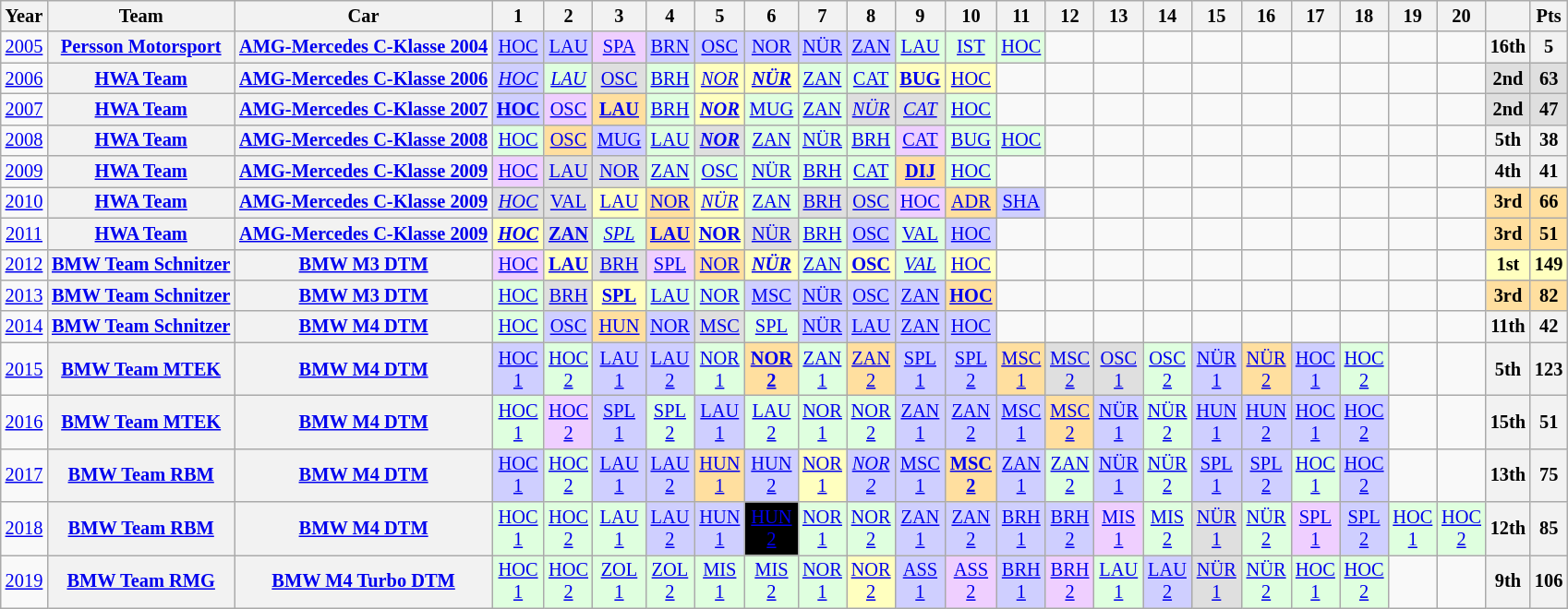<table class="wikitable" style="text-align:center; font-size:85%">
<tr>
<th>Year</th>
<th>Team</th>
<th>Car</th>
<th>1</th>
<th>2</th>
<th>3</th>
<th>4</th>
<th>5</th>
<th>6</th>
<th>7</th>
<th>8</th>
<th>9</th>
<th>10</th>
<th>11</th>
<th>12</th>
<th>13</th>
<th>14</th>
<th>15</th>
<th>16</th>
<th>17</th>
<th>18</th>
<th>19</th>
<th>20</th>
<th></th>
<th>Pts</th>
</tr>
<tr>
<td><a href='#'>2005</a></td>
<th><a href='#'>Persson Motorsport</a></th>
<th><a href='#'>AMG-Mercedes C-Klasse 2004</a></th>
<td style="background:#CFCFFF;"><a href='#'>HOC</a><br></td>
<td style="background:#CFCFFF;"><a href='#'>LAU</a><br></td>
<td style="background:#efcfff;"><a href='#'>SPA</a><br></td>
<td style="background:#CFCFFF;"><a href='#'>BRN</a><br></td>
<td style="background:#CFCFFF;"><a href='#'>OSC</a><br></td>
<td style="background:#CFCFFF;"><a href='#'>NOR</a><br></td>
<td style="background:#CFCFFF;"><a href='#'>NÜR</a><br></td>
<td style="background:#CFCFFF;"><a href='#'>ZAN</a><br></td>
<td style="background:#DFFFDF;"><a href='#'>LAU</a><br></td>
<td style="background:#DFFFDF;"><a href='#'>IST</a><br></td>
<td style="background:#DFFFDF;"><a href='#'>HOC</a><br></td>
<td></td>
<td></td>
<td></td>
<td></td>
<td></td>
<td></td>
<td></td>
<td></td>
<td></td>
<th>16th</th>
<th>5</th>
</tr>
<tr>
<td><a href='#'>2006</a></td>
<th><a href='#'>HWA Team</a></th>
<th><a href='#'>AMG-Mercedes C-Klasse 2006</a></th>
<td style="background:#CFCFFF;"><em><a href='#'>HOC</a></em><br></td>
<td style="background:#DFFFDF;"><em><a href='#'>LAU</a></em><br></td>
<td style="background:#DFDFDF;"><a href='#'>OSC</a><br></td>
<td style="background:#DFFFDF;"><a href='#'>BRH</a><br></td>
<td style="background:#FFFFBF;"><em><a href='#'>NOR</a></em><br></td>
<td style="background:#FFFFBF;"><strong><em><a href='#'>NÜR</a></em></strong><br></td>
<td style="background:#DFFFDF;"><a href='#'>ZAN</a><br></td>
<td style="background:#DFFFDF;"><a href='#'>CAT</a><br></td>
<td style="background:#FFFFBF;"><strong><a href='#'>BUG</a></strong><br></td>
<td style="background:#FFFFBF;"><a href='#'>HOC</a><br></td>
<td></td>
<td></td>
<td></td>
<td></td>
<td></td>
<td></td>
<td></td>
<td></td>
<td></td>
<td></td>
<th style="background:#DFDFDF;">2nd</th>
<th style="background:#DFDFDF;">63</th>
</tr>
<tr>
<td><a href='#'>2007</a></td>
<th><a href='#'>HWA Team</a></th>
<th><a href='#'>AMG-Mercedes C-Klasse 2007</a></th>
<td style="background:#CFCFFF;"><strong><a href='#'>HOC</a></strong><br></td>
<td style="background:#EFCFFF;"><a href='#'>OSC</a><br></td>
<td style="background:#FFDF9F;"><strong><a href='#'>LAU</a></strong><br></td>
<td style="background:#DFFFDF;"><a href='#'>BRH</a><br></td>
<td style="background:#FFFFBF;"><strong><em><a href='#'>NOR</a></em></strong><br></td>
<td style="background:#DFFFDF;"><a href='#'>MUG</a><br></td>
<td style="background:#DFFFDF;"><a href='#'>ZAN</a><br></td>
<td style="background:#DFDFDF;"><em><a href='#'>NÜR</a></em><br></td>
<td style="background:#DFDFDF;"><em><a href='#'>CAT</a></em><br></td>
<td style="background:#DFFFDF;"><a href='#'>HOC</a><br></td>
<td></td>
<td></td>
<td></td>
<td></td>
<td></td>
<td></td>
<td></td>
<td></td>
<td></td>
<td></td>
<th style="background:#DFDFDF;">2nd</th>
<th style="background:#DFDFDF;">47</th>
</tr>
<tr>
<td><a href='#'>2008</a></td>
<th><a href='#'>HWA Team</a></th>
<th><a href='#'>AMG-Mercedes C-Klasse 2008</a></th>
<td style="background:#DFFFDF;"><a href='#'>HOC</a><br></td>
<td style="background:#FFDF9F;"><a href='#'>OSC</a><br></td>
<td style="background:#CFCFFF;"><a href='#'>MUG</a><br></td>
<td style="background:#DFFFDF;"><a href='#'>LAU</a><br></td>
<td style="background:#DFDFDF;"><strong><em><a href='#'>NOR</a></em></strong><br></td>
<td style="background:#DFFFDF;"><a href='#'>ZAN</a><br></td>
<td style="background:#DFFFDF;"><a href='#'>NÜR</a><br></td>
<td style="background:#DFFFDF;"><a href='#'>BRH</a><br></td>
<td style="background:#EFCFFF;"><a href='#'>CAT</a><br></td>
<td style="background:#DFFFDF;"><a href='#'>BUG</a><br></td>
<td style="background:#DFFFDF;"><a href='#'>HOC</a><br></td>
<td></td>
<td></td>
<td></td>
<td></td>
<td></td>
<td></td>
<td></td>
<td></td>
<td></td>
<th>5th</th>
<th>38</th>
</tr>
<tr>
<td><a href='#'>2009</a></td>
<th><a href='#'>HWA Team</a></th>
<th><a href='#'>AMG-Mercedes C-Klasse 2009</a></th>
<td style="background:#EFCFFF;"><a href='#'>HOC</a><br></td>
<td style="background:#DFDFDF;"><a href='#'>LAU</a><br></td>
<td style="background:#DFDFDF;"><a href='#'>NOR</a><br></td>
<td style="background:#DFFFDF;"><a href='#'>ZAN</a><br></td>
<td style="background:#DFFFDF;"><a href='#'>OSC</a><br></td>
<td style="background:#DFFFDF;"><a href='#'>NÜR</a><br></td>
<td style="background:#DFFFDF;"><a href='#'>BRH</a><br></td>
<td style="background:#DFFFDF;"><a href='#'>CAT</a><br></td>
<td style="background:#FFDF9F;"><strong><a href='#'>DIJ</a></strong><br></td>
<td style="background:#DFFFDF;"><a href='#'>HOC</a><br></td>
<td></td>
<td></td>
<td></td>
<td></td>
<td></td>
<td></td>
<td></td>
<td></td>
<td></td>
<td></td>
<th>4th</th>
<th>41</th>
</tr>
<tr>
<td><a href='#'>2010</a></td>
<th><a href='#'>HWA Team</a></th>
<th><a href='#'>AMG-Mercedes C-Klasse 2009</a></th>
<td style="background:#DFDFDF;"><em><a href='#'>HOC</a></em><br></td>
<td style="background:#DFDFDF;"><a href='#'>VAL</a><br></td>
<td style="background:#FFFFBF;"><a href='#'>LAU</a><br></td>
<td style="background:#FFDF9F;"><a href='#'>NOR</a><br></td>
<td style="background:#FFFFBF;"><em><a href='#'>NÜR</a></em><br></td>
<td style="background:#DFFFDF;"><a href='#'>ZAN</a><br></td>
<td style="background:#DFDFDF;"><a href='#'>BRH</a><br></td>
<td style="background:#DFDFDF;"><a href='#'>OSC</a><br></td>
<td style="background:#EFCFFF;"><a href='#'>HOC</a><br></td>
<td style="background:#FFDF9F;"><a href='#'>ADR</a><br></td>
<td style="background:#CFCFFF;"><a href='#'>SHA</a><br></td>
<td></td>
<td></td>
<td></td>
<td></td>
<td></td>
<td></td>
<td></td>
<td></td>
<td></td>
<th style="background:#FFDF9F;">3rd</th>
<th style="background:#FFDF9F;">66</th>
</tr>
<tr>
<td><a href='#'>2011</a></td>
<th><a href='#'>HWA Team</a></th>
<th><a href='#'>AMG-Mercedes C-Klasse 2009</a></th>
<td style="background:#FFFFBF;"><strong><em><a href='#'>HOC</a></em></strong><br></td>
<td style="background:#DFDFDF;"><strong><a href='#'>ZAN</a></strong><br></td>
<td style="background:#DFFFDF;"><em><a href='#'>SPL</a></em><br></td>
<td style="background:#FFDF9F;"><strong><a href='#'>LAU</a></strong><br></td>
<td style="background:#FFFFBF;"><strong><a href='#'>NOR</a></strong><br></td>
<td style="background:#DFDFDF;"><a href='#'>NÜR</a><br></td>
<td style="background:#DFFFDF;"><a href='#'>BRH</a><br></td>
<td style="background:#CFCFFF;"><a href='#'>OSC</a><br></td>
<td style="background:#DFFFDF;"><a href='#'>VAL</a><br></td>
<td style="background:#CFCFFF;"><a href='#'>HOC</a><br></td>
<td></td>
<td></td>
<td></td>
<td></td>
<td></td>
<td></td>
<td></td>
<td></td>
<td></td>
<td></td>
<th style="background:#FFDF9F;">3rd</th>
<th style="background:#FFDF9F;">51</th>
</tr>
<tr>
<td><a href='#'>2012</a></td>
<th><a href='#'>BMW Team Schnitzer</a></th>
<th><a href='#'>BMW M3 DTM</a></th>
<td style="background:#EFCFFF;"><a href='#'>HOC</a><br></td>
<td style="background:#FFFFBF;"><strong><a href='#'>LAU</a></strong><br></td>
<td style="background:#DFDFDF;"><a href='#'>BRH</a><br></td>
<td style="background:#EFCFFF;"><a href='#'>SPL</a><br></td>
<td style="background:#FFDF9F;"><a href='#'>NOR</a><br></td>
<td style="background:#FFFFBF;"><strong><em><a href='#'>NÜR</a></em></strong><br></td>
<td style="background:#DFFFDF;"><a href='#'>ZAN</a><br></td>
<td style="background:#FFFFBF;"><strong><a href='#'>OSC</a></strong><br></td>
<td style="background:#DFFFDF;"><em><a href='#'>VAL</a></em><br></td>
<td style="background:#FFFFBF;"><a href='#'>HOC</a><br></td>
<td></td>
<td></td>
<td></td>
<td></td>
<td></td>
<td></td>
<td></td>
<td></td>
<td></td>
<td></td>
<th style="background:#FFFFBF;">1st</th>
<th style="background:#FFFFBF;">149</th>
</tr>
<tr>
<td><a href='#'>2013</a></td>
<th><a href='#'>BMW Team Schnitzer</a></th>
<th><a href='#'>BMW M3 DTM</a></th>
<td style="background:#DFFFDF;"><a href='#'>HOC</a><br></td>
<td style="background:#DFDFDF;"><a href='#'>BRH</a><br></td>
<td style="background:#FFFFBF;"><strong><a href='#'>SPL</a></strong><br></td>
<td style="background:#DFFFDF;"><a href='#'>LAU</a><br></td>
<td style="background:#DFFFDF;"><a href='#'>NOR</a><br></td>
<td style="background:#CFCFFF;"><a href='#'>MSC</a><br></td>
<td style="background:#CFCFFF;"><a href='#'>NÜR</a><br></td>
<td style="background:#CFCFFF;"><a href='#'>OSC</a><br></td>
<td style="background:#CFCFFF;"><a href='#'>ZAN</a><br></td>
<td style="background:#FFDF9F;"><strong><a href='#'>HOC</a></strong><br></td>
<td></td>
<td></td>
<td></td>
<td></td>
<td></td>
<td></td>
<td></td>
<td></td>
<td></td>
<td></td>
<th style="background:#FFDF9F;">3rd</th>
<th style="background:#FFDF9F;">82</th>
</tr>
<tr>
<td><a href='#'>2014</a></td>
<th><a href='#'>BMW Team Schnitzer</a></th>
<th><a href='#'>BMW M4 DTM</a></th>
<td style="background:#DFFFDF;"><a href='#'>HOC</a><br></td>
<td style="background:#CFCFFF;"><a href='#'>OSC</a><br></td>
<td style="background:#FFDF9F;"><a href='#'>HUN</a><br></td>
<td style="background:#CFCFFF;"><a href='#'>NOR</a><br></td>
<td style="background:#DFDFDF;"><a href='#'>MSC</a><br></td>
<td style="background:#DFFFDF;"><a href='#'>SPL</a><br></td>
<td style="background:#CFCFFF;"><a href='#'>NÜR</a><br></td>
<td style="background:#CFCFFF;"><a href='#'>LAU</a><br></td>
<td style="background:#CFCFFF;"><a href='#'>ZAN</a><br></td>
<td style="background:#CFCFFF;"><a href='#'>HOC</a><br></td>
<td></td>
<td></td>
<td></td>
<td></td>
<td></td>
<td></td>
<td></td>
<td></td>
<td></td>
<td></td>
<th>11th</th>
<th>42</th>
</tr>
<tr>
<td><a href='#'>2015</a></td>
<th><a href='#'>BMW Team MTEK</a></th>
<th><a href='#'>BMW M4 DTM</a></th>
<td style="background:#CFCFFF;"><a href='#'>HOC<br>1</a><br></td>
<td style="background:#DFFFDF;"><a href='#'>HOC<br>2</a><br></td>
<td style="background:#CFCFFF;"><a href='#'>LAU<br>1</a><br></td>
<td style="background:#CFCFFF;"><a href='#'>LAU<br>2</a><br></td>
<td style="background:#DFFFDF;"><a href='#'>NOR<br>1</a><br></td>
<td style="background:#FFDF9F;"><strong><a href='#'>NOR<br>2</a></strong><br></td>
<td style="background:#DFFFDF;"><a href='#'>ZAN<br>1</a><br></td>
<td style="background:#FFDF9F;"><a href='#'>ZAN<br>2</a><br></td>
<td style="background:#CFCFFF;"><a href='#'>SPL<br>1</a><br></td>
<td style="background:#CFCFFF;"><a href='#'>SPL<br>2</a><br></td>
<td style="background:#FFDF9F;"><a href='#'>MSC<br>1</a><br></td>
<td style="background:#DFDFDF;"><a href='#'>MSC<br>2</a><br></td>
<td style="background:#DFDFDF;"><a href='#'>OSC<br>1</a><br></td>
<td style="background:#DFFFDF;"><a href='#'>OSC<br>2</a><br></td>
<td style="background:#CFCFFF;"><a href='#'>NÜR<br>1</a><br></td>
<td style="background:#FFDF9F;"><a href='#'>NÜR<br>2</a><br></td>
<td style="background:#CFCFFF;"><a href='#'>HOC<br>1</a><br></td>
<td style="background:#DFFFDF;"><a href='#'>HOC<br>2</a><br></td>
<td></td>
<td></td>
<th>5th</th>
<th>123</th>
</tr>
<tr>
<td><a href='#'>2016</a></td>
<th><a href='#'>BMW Team MTEK</a></th>
<th><a href='#'>BMW M4 DTM</a></th>
<td style="background:#DFFFDF;"><a href='#'>HOC<br>1</a><br></td>
<td style="background:#EFCFFF;"><a href='#'>HOC<br>2</a><br></td>
<td style="background:#CFCFFF;"><a href='#'>SPL<br>1</a><br></td>
<td style="background:#DFFFDF;"><a href='#'>SPL<br>2</a><br></td>
<td style="background:#CFCFFF;"><a href='#'>LAU<br>1</a><br></td>
<td style="background:#DFFFDF;"><a href='#'>LAU<br>2</a><br></td>
<td style="background:#DFFFDF;"><a href='#'>NOR<br>1</a><br></td>
<td style="background:#DFFFDF;"><a href='#'>NOR<br>2</a><br></td>
<td style="background:#CFCFFF;"><a href='#'>ZAN<br>1</a><br></td>
<td style="background:#CFCFFF;"><a href='#'>ZAN<br>2</a><br></td>
<td style="background:#CFCFFF;"><a href='#'>MSC<br>1</a><br></td>
<td style="background:#FFDF9F;"><a href='#'>MSC<br>2</a><br></td>
<td style="background:#CFCFFF;"><a href='#'>NÜR<br>1</a><br></td>
<td style="background:#DFFFDF;"><a href='#'>NÜR<br>2</a><br></td>
<td style="background:#CFCFFF;"><a href='#'>HUN<br>1</a><br></td>
<td style="background:#CFCFFF;"><a href='#'>HUN<br>2</a><br></td>
<td style="background:#CFCFFF;"><a href='#'>HOC<br>1</a><br></td>
<td style="background:#CFCFFF;"><a href='#'>HOC<br>2</a><br></td>
<td></td>
<td></td>
<th>15th</th>
<th>51</th>
</tr>
<tr>
<td><a href='#'>2017</a></td>
<th><a href='#'>BMW Team RBM</a></th>
<th><a href='#'>BMW M4 DTM</a></th>
<td style="background:#CFCFFF;"><a href='#'>HOC<br>1</a><br></td>
<td style="background:#DFFFDF;"><a href='#'>HOC<br>2</a><br></td>
<td style="background:#CFCFFF;"><a href='#'>LAU<br>1</a><br></td>
<td style="background:#CFCFFF;"><a href='#'>LAU<br>2</a><br></td>
<td style="background:#FFDF9F;"><a href='#'>HUN<br>1</a><br></td>
<td style="background:#CFCFFF;"><a href='#'>HUN<br>2</a><br></td>
<td style="background:#FFFFBF;"><a href='#'>NOR<br>1</a><br></td>
<td style="background:#CFCFFF;"><em><a href='#'>NOR<br>2</a></em><br></td>
<td style="background:#CFCFFF;"><a href='#'>MSC<br>1</a><br></td>
<td style="background:#FFDF9F;"><strong><a href='#'>MSC<br>2</a></strong><br></td>
<td style="background:#CFCFFF;"><a href='#'>ZAN<br>1</a><br></td>
<td style="background:#DFFFDF;"><a href='#'>ZAN<br>2</a><br></td>
<td style="background:#CFCFFF;"><a href='#'>NÜR<br>1</a><br></td>
<td style="background:#DFFFDF;"><a href='#'>NÜR<br>2</a><br></td>
<td style="background:#CFCFFF;"><a href='#'>SPL<br>1</a><br></td>
<td style="background:#CFCFFF;"><a href='#'>SPL<br>2</a><br></td>
<td style="background:#DFFFDF;"><a href='#'>HOC<br>1</a><br></td>
<td style="background:#CFCFFF;"><a href='#'>HOC<br>2</a><br></td>
<td></td>
<td></td>
<th>13th</th>
<th>75</th>
</tr>
<tr>
<td><a href='#'>2018</a></td>
<th><a href='#'>BMW Team RBM</a></th>
<th><a href='#'>BMW M4 DTM</a></th>
<td style="background:#DFFFDF;"><a href='#'>HOC<br>1</a><br></td>
<td style="background:#DFFFDF;"><a href='#'>HOC<br>2</a><br></td>
<td style="background:#DFFFDF;"><a href='#'>LAU<br>1</a><br></td>
<td style="background:#CFCFFF;"><a href='#'>LAU<br>2</a><br></td>
<td style="background:#CFCFFF;"><a href='#'>HUN<br>1</a><br></td>
<td style="background:#000000; color:#ffffff"><a href='#'><span>HUN<br>2</span></a><br></td>
<td style="background:#DFFFDF;"><a href='#'>NOR<br>1</a><br></td>
<td style="background:#DFFFDF;"><a href='#'>NOR<br>2</a><br></td>
<td style="background:#CFCFFF;"><a href='#'>ZAN<br>1</a><br></td>
<td style="background:#CFCFFF;"><a href='#'>ZAN<br>2</a><br></td>
<td style="background:#CFCFFF;"><a href='#'>BRH<br>1</a><br></td>
<td style="background:#CFCFFF;"><a href='#'>BRH<br>2</a><br></td>
<td style="background:#EFCFFF;"><a href='#'>MIS<br>1</a><br></td>
<td style="background:#DFFFDF;"><a href='#'>MIS<br>2</a><br></td>
<td style="background:#DFDFDF;"><a href='#'>NÜR<br>1</a><br></td>
<td style="background:#DFFFDF;"><a href='#'>NÜR<br>2</a><br></td>
<td style="background:#EFCFFF;"><a href='#'>SPL<br>1</a><br></td>
<td style="background:#CFCFFF;"><a href='#'>SPL<br>2</a><br></td>
<td style="background:#DFFFDF;"><a href='#'>HOC<br>1</a><br></td>
<td style="background:#DFFFDF;"><a href='#'>HOC<br>2</a><br></td>
<th>12th</th>
<th>85</th>
</tr>
<tr>
<td><a href='#'>2019</a></td>
<th><a href='#'>BMW Team RMG</a></th>
<th><a href='#'>BMW M4 Turbo DTM</a></th>
<td style="background:#DFFFDF;"><a href='#'>HOC<br>1</a><br></td>
<td style="background:#DFFFDF;"><a href='#'>HOC<br>2</a><br></td>
<td style="background:#DFFFDF;"><a href='#'>ZOL<br>1</a><br></td>
<td style="background:#DFFFDF;"><a href='#'>ZOL<br>2</a><br></td>
<td style="background:#DFFFDF;"><a href='#'>MIS<br>1</a><br></td>
<td style="background:#DFFFDF;"><a href='#'>MIS<br>2</a><br></td>
<td style="background:#DFFFDF;"><a href='#'>NOR<br>1</a><br></td>
<td style="background:#FFFFBF;"><a href='#'>NOR<br>2</a><br></td>
<td style="background:#CFCFFF;"><a href='#'>ASS<br>1</a><br></td>
<td style="background:#EFCFFF;"><a href='#'>ASS<br>2</a><br></td>
<td style="background:#CFCFFF;"><a href='#'>BRH<br>1</a><br></td>
<td style="background:#EFCFFF;"><a href='#'>BRH<br>2</a><br></td>
<td style="background:#DFFFDF;"><a href='#'>LAU<br>1</a><br></td>
<td style="background:#CFCFFF;"><a href='#'>LAU<br>2</a><br></td>
<td style="background:#DFDFDF;"><a href='#'>NÜR<br>1</a><br></td>
<td style="background:#DFFFDF;"><a href='#'>NÜR<br>2</a><br></td>
<td style="background:#DFFFDF;"><a href='#'>HOC<br>1</a><br></td>
<td style="background:#DFFFDF;"><a href='#'>HOC<br>2</a><br></td>
<td></td>
<td></td>
<th>9th</th>
<th>106</th>
</tr>
</table>
